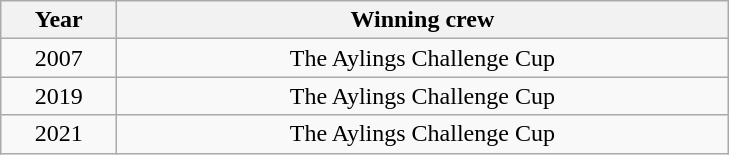<table class="wikitable" style="text-align:center">
<tr>
<th width=70>Year</th>
<th width=400>Winning crew</th>
</tr>
<tr>
<td>2007</td>
<td>The Aylings Challenge Cup</td>
</tr>
<tr>
<td>2019</td>
<td>The Aylings Challenge Cup</td>
</tr>
<tr>
<td>2021</td>
<td>The Aylings Challenge Cup</td>
</tr>
</table>
